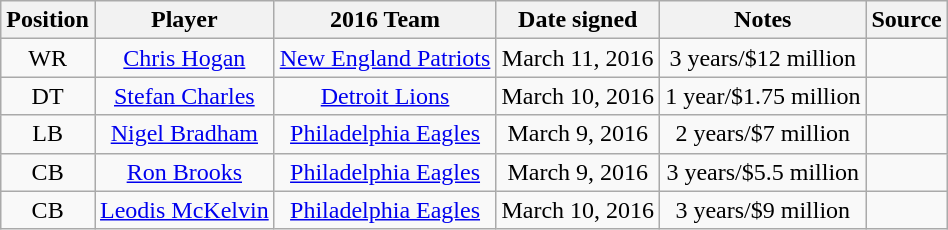<table class="wikitable sortable" style="font-size: 100%; text-align: center;">
<tr>
<th>Position</th>
<th>Player</th>
<th>2016 Team</th>
<th>Date signed</th>
<th class="unsortable">Notes</th>
<th>Source</th>
</tr>
<tr>
<td>WR</td>
<td><a href='#'>Chris Hogan</a></td>
<td><a href='#'>New England Patriots</a></td>
<td>March 11, 2016</td>
<td>3 years/$12 million</td>
<td></td>
</tr>
<tr>
<td>DT</td>
<td><a href='#'>Stefan Charles</a></td>
<td><a href='#'>Detroit Lions</a></td>
<td>March 10, 2016</td>
<td>1 year/$1.75 million</td>
<td></td>
</tr>
<tr>
<td>LB</td>
<td><a href='#'>Nigel Bradham</a></td>
<td><a href='#'>Philadelphia Eagles</a></td>
<td>March 9, 2016</td>
<td>2 years/$7 million</td>
<td></td>
</tr>
<tr>
<td>CB</td>
<td><a href='#'>Ron Brooks</a></td>
<td><a href='#'>Philadelphia Eagles</a></td>
<td>March 9, 2016</td>
<td>3 years/$5.5 million</td>
<td></td>
</tr>
<tr>
<td>CB</td>
<td><a href='#'>Leodis McKelvin</a></td>
<td><a href='#'>Philadelphia Eagles</a></td>
<td>March 10, 2016</td>
<td>3 years/$9 million</td>
</tr>
</table>
